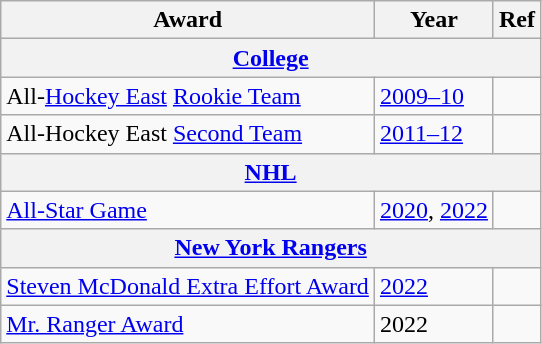<table class="wikitable">
<tr>
<th>Award</th>
<th>Year</th>
<th>Ref</th>
</tr>
<tr>
<th colspan="3"><a href='#'>College</a></th>
</tr>
<tr>
<td>All-<a href='#'>Hockey East</a> <a href='#'>Rookie Team</a></td>
<td><a href='#'>2009–10</a></td>
<td></td>
</tr>
<tr>
<td>All-Hockey East <a href='#'>Second Team</a></td>
<td><a href='#'>2011–12</a></td>
<td></td>
</tr>
<tr>
<th colspan="3"><a href='#'>NHL</a></th>
</tr>
<tr>
<td><a href='#'>All-Star Game</a></td>
<td><a href='#'>2020</a>, <a href='#'>2022</a></td>
<td></td>
</tr>
<tr>
<th colspan="3"><a href='#'>New York Rangers</a></th>
</tr>
<tr>
<td><a href='#'>Steven McDonald Extra Effort Award</a></td>
<td><a href='#'>2022</a></td>
<td></td>
</tr>
<tr>
<td><a href='#'>Mr. Ranger Award</a></td>
<td>2022</td>
<td></td>
</tr>
</table>
